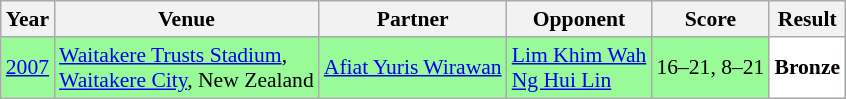<table class="sortable wikitable" style="font-size: 90%">
<tr>
<th>Year</th>
<th>Venue</th>
<th>Partner</th>
<th>Opponent</th>
<th>Score</th>
<th>Result</th>
</tr>
<tr style="background:#98FB98">
<td align="center"><a href='#'>2007</a></td>
<td align="left"><a href='#'>Waitakere Trusts Stadium</a>,<br><a href='#'>Waitakere City</a>, New Zealand</td>
<td align="left"> <a href='#'>Afiat Yuris Wirawan</a></td>
<td align="left"> <a href='#'>Lim Khim Wah</a><br> <a href='#'>Ng Hui Lin</a></td>
<td align="left">16–21, 8–21</td>
<td style="text-align:left; background:white"> <strong>Bronze</strong></td>
</tr>
</table>
